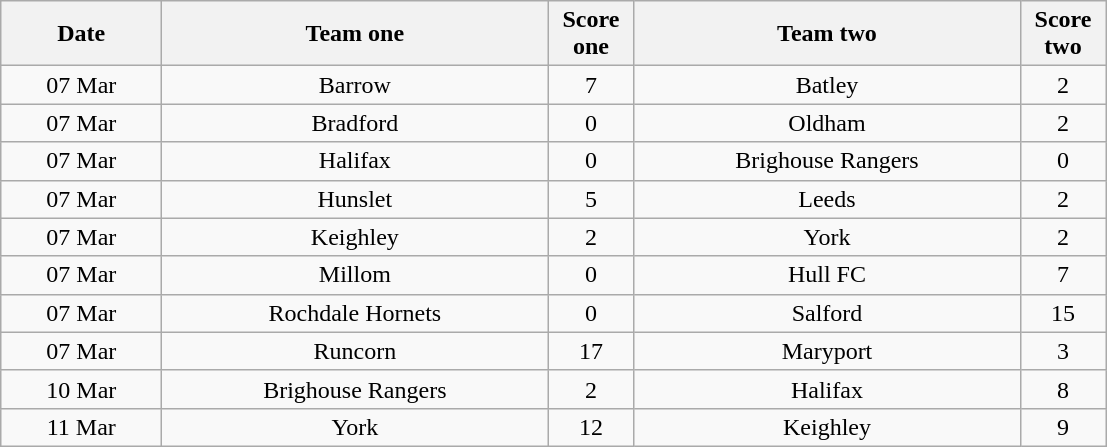<table class="wikitable" style="text-align: center">
<tr>
<th width=100>Date</th>
<th width=250>Team one</th>
<th width=50>Score one</th>
<th width=250>Team two</th>
<th width=50>Score two</th>
</tr>
<tr>
<td>07 Mar</td>
<td>Barrow</td>
<td>7</td>
<td>Batley</td>
<td>2</td>
</tr>
<tr>
<td>07 Mar</td>
<td>Bradford</td>
<td>0</td>
<td>Oldham</td>
<td>2</td>
</tr>
<tr>
<td>07 Mar</td>
<td>Halifax</td>
<td>0</td>
<td>Brighouse Rangers</td>
<td>0</td>
</tr>
<tr>
<td>07 Mar</td>
<td>Hunslet</td>
<td>5</td>
<td>Leeds</td>
<td>2</td>
</tr>
<tr>
<td>07 Mar</td>
<td>Keighley</td>
<td>2</td>
<td>York</td>
<td>2</td>
</tr>
<tr>
<td>07 Mar</td>
<td>Millom</td>
<td>0</td>
<td>Hull FC</td>
<td>7</td>
</tr>
<tr>
<td>07 Mar</td>
<td>Rochdale Hornets</td>
<td>0</td>
<td>Salford</td>
<td>15</td>
</tr>
<tr>
<td>07 Mar</td>
<td>Runcorn</td>
<td>17</td>
<td>Maryport</td>
<td>3</td>
</tr>
<tr>
<td>10 Mar</td>
<td>Brighouse Rangers</td>
<td>2</td>
<td>Halifax</td>
<td>8</td>
</tr>
<tr>
<td>11 Mar</td>
<td>York</td>
<td>12</td>
<td>Keighley</td>
<td>9</td>
</tr>
</table>
